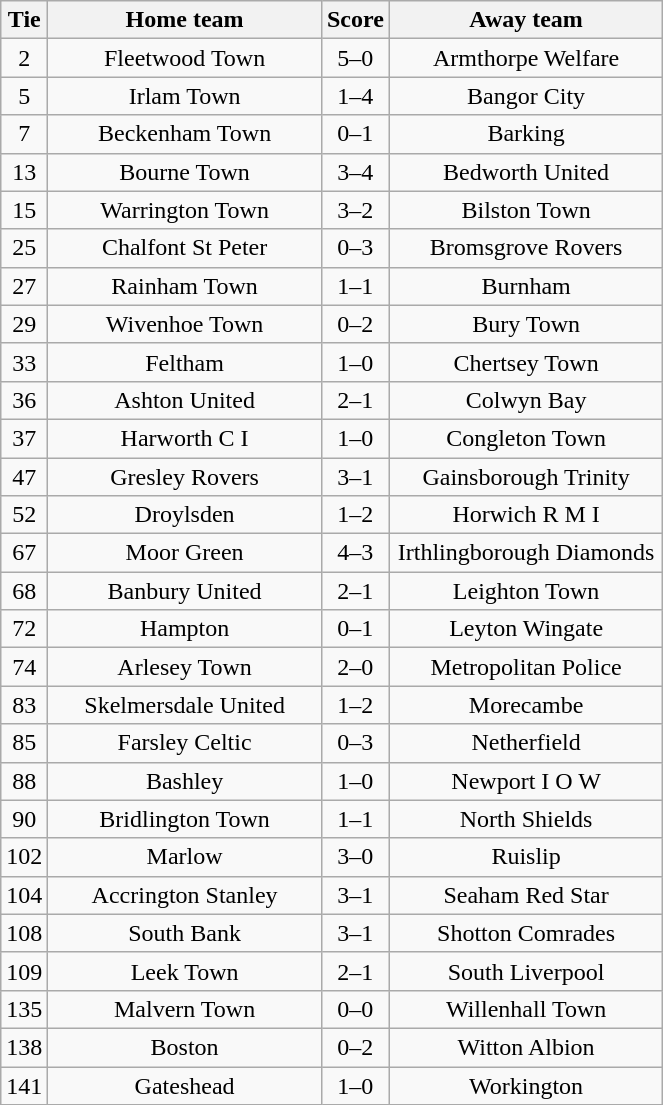<table class="wikitable" style="text-align:center;">
<tr>
<th width=20>Tie</th>
<th width=175>Home team</th>
<th width=20>Score</th>
<th width=175>Away team</th>
</tr>
<tr>
<td>2</td>
<td>Fleetwood Town</td>
<td>5–0</td>
<td>Armthorpe Welfare</td>
</tr>
<tr>
<td>5</td>
<td>Irlam Town</td>
<td>1–4</td>
<td>Bangor City</td>
</tr>
<tr>
<td>7</td>
<td>Beckenham Town</td>
<td>0–1</td>
<td>Barking</td>
</tr>
<tr>
<td>13</td>
<td>Bourne Town</td>
<td>3–4</td>
<td>Bedworth United</td>
</tr>
<tr>
<td>15</td>
<td>Warrington Town</td>
<td>3–2</td>
<td>Bilston Town</td>
</tr>
<tr>
<td>25</td>
<td>Chalfont St Peter</td>
<td>0–3</td>
<td>Bromsgrove Rovers</td>
</tr>
<tr>
<td>27</td>
<td>Rainham Town</td>
<td>1–1</td>
<td>Burnham</td>
</tr>
<tr>
<td>29</td>
<td>Wivenhoe Town</td>
<td>0–2</td>
<td>Bury Town</td>
</tr>
<tr>
<td>33</td>
<td>Feltham</td>
<td>1–0</td>
<td>Chertsey Town</td>
</tr>
<tr>
<td>36</td>
<td>Ashton United</td>
<td>2–1</td>
<td>Colwyn Bay</td>
</tr>
<tr>
<td>37</td>
<td>Harworth C I</td>
<td>1–0</td>
<td>Congleton Town</td>
</tr>
<tr>
<td>47</td>
<td>Gresley Rovers</td>
<td>3–1</td>
<td>Gainsborough Trinity</td>
</tr>
<tr>
<td>52</td>
<td>Droylsden</td>
<td>1–2</td>
<td>Horwich R M I</td>
</tr>
<tr>
<td>67</td>
<td>Moor Green</td>
<td>4–3</td>
<td>Irthlingborough Diamonds</td>
</tr>
<tr>
<td>68</td>
<td>Banbury United</td>
<td>2–1</td>
<td>Leighton Town</td>
</tr>
<tr>
<td>72</td>
<td>Hampton</td>
<td>0–1</td>
<td>Leyton Wingate</td>
</tr>
<tr>
<td>74</td>
<td>Arlesey Town</td>
<td>2–0</td>
<td>Metropolitan Police</td>
</tr>
<tr>
<td>83</td>
<td>Skelmersdale United</td>
<td>1–2</td>
<td>Morecambe</td>
</tr>
<tr>
<td>85</td>
<td>Farsley Celtic</td>
<td>0–3</td>
<td>Netherfield</td>
</tr>
<tr>
<td>88</td>
<td>Bashley</td>
<td>1–0</td>
<td>Newport I O W</td>
</tr>
<tr>
<td>90</td>
<td>Bridlington Town</td>
<td>1–1</td>
<td>North Shields</td>
</tr>
<tr>
<td>102</td>
<td>Marlow</td>
<td>3–0</td>
<td>Ruislip</td>
</tr>
<tr>
<td>104</td>
<td>Accrington Stanley</td>
<td>3–1</td>
<td>Seaham Red Star</td>
</tr>
<tr>
<td>108</td>
<td>South Bank</td>
<td>3–1</td>
<td>Shotton Comrades</td>
</tr>
<tr>
<td>109</td>
<td>Leek Town</td>
<td>2–1</td>
<td>South Liverpool</td>
</tr>
<tr>
<td>135</td>
<td>Malvern Town</td>
<td>0–0</td>
<td>Willenhall Town</td>
</tr>
<tr>
<td>138</td>
<td>Boston</td>
<td>0–2</td>
<td>Witton Albion</td>
</tr>
<tr>
<td>141</td>
<td>Gateshead</td>
<td>1–0</td>
<td>Workington</td>
</tr>
</table>
